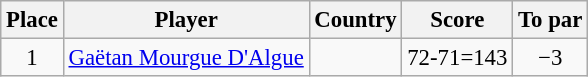<table class="wikitable" style="font-size:95%;">
<tr>
<th>Place</th>
<th>Player</th>
<th>Country</th>
<th>Score</th>
<th>To par</th>
</tr>
<tr>
<td align=center>1</td>
<td><a href='#'>Gaëtan Mourgue D'Algue</a></td>
<td></td>
<td>72-71=143</td>
<td align=center>−3</td>
</tr>
</table>
